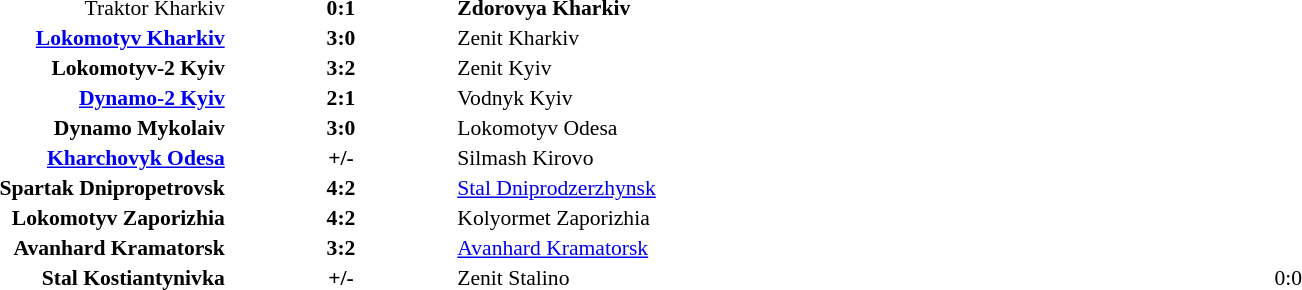<table width=100% cellspacing=1>
<tr>
<th width=20%></th>
<th width=12%></th>
<th width=20%></th>
<th></th>
</tr>
<tr style=font-size:90%>
<td align=right>Traktor Kharkiv</td>
<td align=center><strong>0:1</strong></td>
<td><strong>Zdorovya Kharkiv</strong></td>
<td align=center></td>
</tr>
<tr style=font-size:90%>
<td align=right><strong><a href='#'>Lokomotyv Kharkiv</a></strong></td>
<td align=center><strong>3:0</strong></td>
<td>Zenit Kharkiv</td>
<td align=center></td>
</tr>
<tr style=font-size:90%>
<td align=right><strong>Lokomotyv-2 Kyiv</strong></td>
<td align=center><strong>3:2</strong></td>
<td>Zenit Kyiv</td>
<td align=center></td>
</tr>
<tr style=font-size:90%>
<td align=right><strong><a href='#'>Dynamo-2 Kyiv</a></strong></td>
<td align=center><strong>2:1</strong></td>
<td>Vodnyk Kyiv</td>
<td align=center></td>
</tr>
<tr style=font-size:90%>
<td align=right><strong>Dynamo Mykolaiv</strong></td>
<td align=center><strong>3:0</strong></td>
<td>Lokomotyv Odesa</td>
<td align=center></td>
</tr>
<tr style=font-size:90%>
<td align=right><strong><a href='#'>Kharchovyk Odesa</a></strong></td>
<td align=center><strong>+/-</strong></td>
<td>Silmash Kirovo</td>
<td align=center></td>
</tr>
<tr style=font-size:90%>
<td align=right><strong>Spartak Dnipropetrovsk</strong></td>
<td align=center><strong>4:2</strong></td>
<td><a href='#'>Stal Dniprodzerzhynsk</a></td>
<td align=center></td>
</tr>
<tr style=font-size:90%>
<td align=right><strong>Lokomotyv Zaporizhia</strong></td>
<td align=center><strong>4:2</strong></td>
<td>Kolyormet Zaporizhia</td>
<td align=center></td>
</tr>
<tr style=font-size:90%>
<td align=right><strong>Avanhard Kramatorsk</strong></td>
<td align=center><strong>3:2</strong></td>
<td><a href='#'>Avanhard Kramatorsk</a></td>
<td align=center></td>
</tr>
<tr style=font-size:90%>
<td align=right><strong>Stal Kostiantynivka</strong></td>
<td align=center><strong>+/-</strong></td>
<td>Zenit Stalino</td>
<td align=center>0:0 </td>
</tr>
</table>
